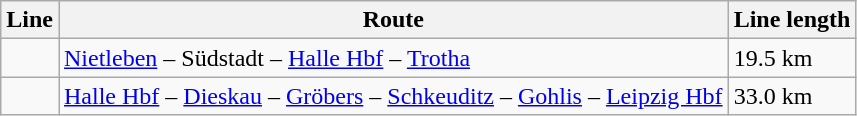<table class="wikitable">
<tr>
<th>Line</th>
<th>Route</th>
<th>Line length</th>
</tr>
<tr>
<td></td>
<td><a href='#'>Nietleben</a> – Südstadt – <a href='#'>Halle Hbf</a> – <a href='#'>Trotha</a></td>
<td>19.5 km</td>
</tr>
<tr>
<td></td>
<td><a href='#'>Halle Hbf</a> – <a href='#'>Dieskau</a> – <a href='#'>Gröbers</a> – <a href='#'>Schkeuditz</a> – <a href='#'>Gohlis</a> – <a href='#'>Leipzig Hbf</a></td>
<td>33.0 km</td>
</tr>
</table>
